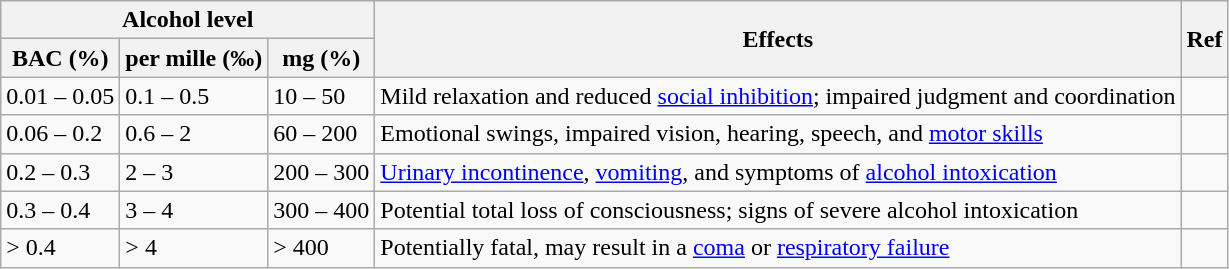<table class="wikitable">
<tr>
<th colspan=3">Alcohol level</th>
<th rowspan="2">Effects</th>
<th rowspan="2">Ref</th>
</tr>
<tr>
<th>BAC (%)</th>
<th>per mille (‰)</th>
<th>mg (%)</th>
</tr>
<tr>
<td>0.01 – 0.05</td>
<td>0.1 – 0.5</td>
<td>10 – 50</td>
<td>Mild relaxation and reduced <a href='#'>social inhibition</a>; impaired judgment and coordination</td>
<td></td>
</tr>
<tr>
<td>0.06 – 0.2</td>
<td>0.6 – 2</td>
<td>60 – 200</td>
<td>Emotional swings, impaired vision, hearing, speech, and <a href='#'>motor skills</a></td>
<td></td>
</tr>
<tr>
<td>0.2 – 0.3</td>
<td>2 – 3</td>
<td>200 – 300</td>
<td><a href='#'>Urinary incontinence</a>, <a href='#'>vomiting</a>, and symptoms of <a href='#'>alcohol intoxication</a></td>
<td></td>
</tr>
<tr>
<td>0.3 – 0.4</td>
<td>3 – 4</td>
<td>300 – 400</td>
<td>Potential total loss of consciousness; signs of severe alcohol intoxication</td>
<td></td>
</tr>
<tr>
<td>> 0.4</td>
<td>> 4</td>
<td>> 400</td>
<td>Potentially fatal, may result in a <a href='#'>coma</a> or <a href='#'>respiratory failure</a></td>
<td><strong></strong></td>
</tr>
</table>
